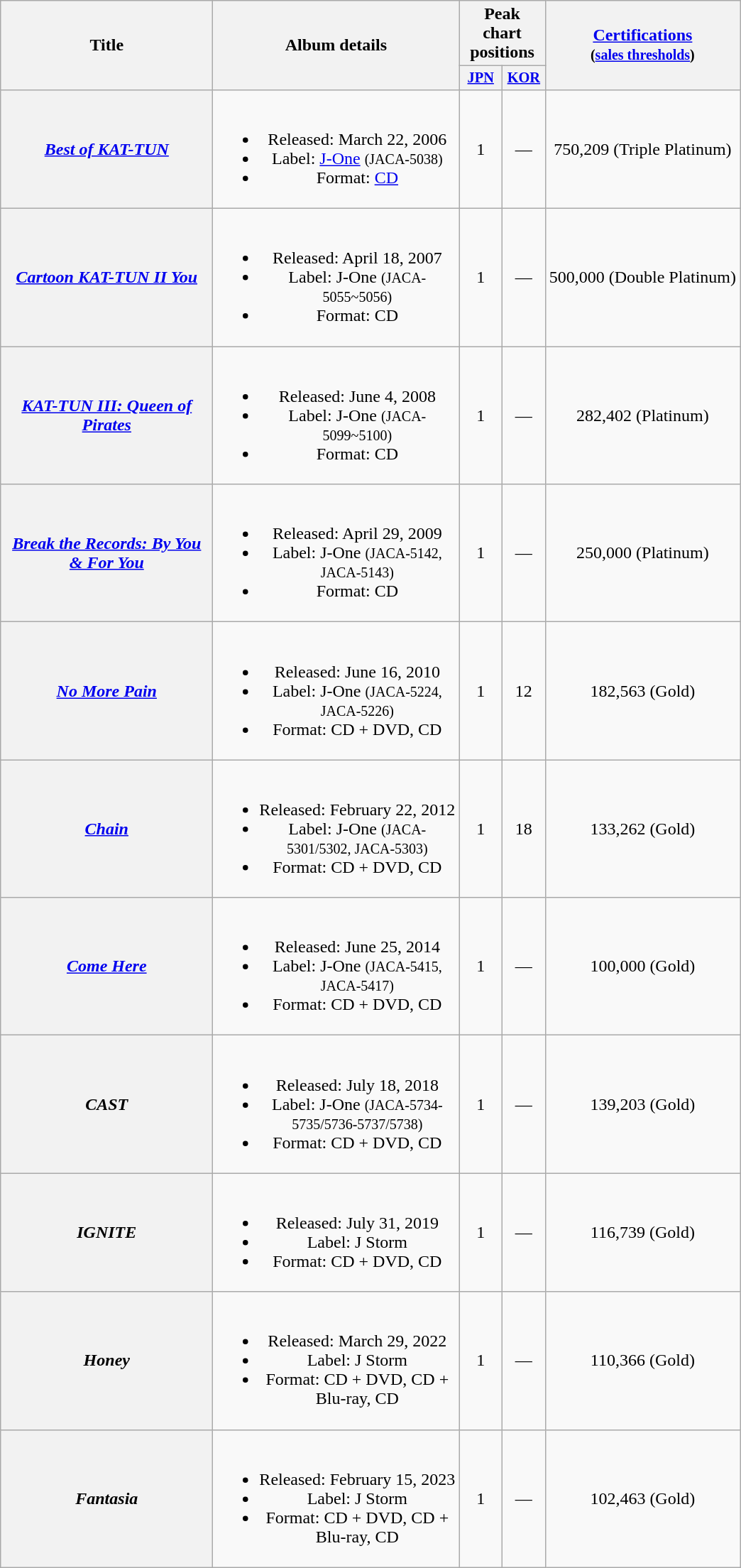<table class="wikitable plainrowheaders" style="text-align:center;">
<tr>
<th scope="col" rowspan="2" style="width:12em;">Title</th>
<th scope="col" rowspan="2" style="width:14em;">Album details</th>
<th scope="col" colspan="2">Peak chart positions</th>
<th scope="col" rowspan="2"><a href='#'>Certifications</a><br><small>(<a href='#'>sales thresholds</a>)</small></th>
</tr>
<tr>
<th style="width:2.5em; font-size:85%"><a href='#'>JPN</a><br></th>
<th style="width:2.5em; font-size:85%"><a href='#'>KOR</a><br></th>
</tr>
<tr>
<th scope="row"><em><a href='#'>Best of KAT-TUN</a></em></th>
<td><br><ul><li>Released: March 22, 2006</li><li>Label: <a href='#'>J-One</a> <small>(JACA-5038)</small></li><li>Format: <a href='#'>CD</a></li></ul></td>
<td>1</td>
<td>—</td>
<td>750,209 (Triple Platinum)</td>
</tr>
<tr>
<th scope="row"><em><a href='#'>Cartoon KAT-TUN II You</a></em></th>
<td><br><ul><li>Released: April 18, 2007</li><li>Label: J-One <small>(JACA-5055~5056)</small></li><li>Format: CD</li></ul></td>
<td>1</td>
<td>—</td>
<td>500,000 (Double Platinum)</td>
</tr>
<tr>
<th scope="row"><em><a href='#'>KAT-TUN III: Queen of Pirates</a></em></th>
<td><br><ul><li>Released: June 4, 2008</li><li>Label: J-One <small>(JACA-5099~5100)</small></li><li>Format: CD</li></ul></td>
<td>1</td>
<td>—</td>
<td>282,402 (Platinum)</td>
</tr>
<tr>
<th scope="row"><em><a href='#'>Break the Records: By You & For You</a></em></th>
<td><br><ul><li>Released: April 29, 2009</li><li>Label: J-One <small>(JACA-5142, JACA-5143)</small></li><li>Format: CD</li></ul></td>
<td>1</td>
<td>—</td>
<td>250,000 (Platinum)</td>
</tr>
<tr>
<th scope="row"><em><a href='#'>No More Pain</a></em></th>
<td><br><ul><li>Released: June 16, 2010</li><li>Label: J-One <small>(JACA-5224, JACA-5226)</small></li><li>Format: CD + DVD, CD</li></ul></td>
<td>1</td>
<td>12</td>
<td>182,563 (Gold)</td>
</tr>
<tr>
<th scope="row"><em><a href='#'>Chain</a></em></th>
<td><br><ul><li>Released: February 22, 2012</li><li>Label: J-One <small>(JACA-5301/5302, JACA-5303)</small></li><li>Format: CD + DVD, CD</li></ul></td>
<td>1</td>
<td>18</td>
<td>133,262 (Gold)</td>
</tr>
<tr>
<th scope="row"><em><a href='#'>Come Here</a></em></th>
<td><br><ul><li>Released: June 25, 2014</li><li>Label: J-One <small>(JACA-5415, JACA-5417)</small></li><li>Format: CD + DVD, CD</li></ul></td>
<td>1</td>
<td>—</td>
<td>100,000 (Gold)</td>
</tr>
<tr>
<th scope="row"><em>CAST</em></th>
<td><br><ul><li>Released: July 18, 2018</li><li>Label: J-One <small>(JACA-5734-5735/5736-5737/5738)</small></li><li>Format: CD + DVD, CD</li></ul></td>
<td>1</td>
<td>—</td>
<td>139,203 (Gold)</td>
</tr>
<tr>
<th scope="row"><em>IGNITE</em></th>
<td><br><ul><li>Released: July 31, 2019</li><li>Label: J Storm</li><li>Format: CD + DVD, CD</li></ul></td>
<td>1</td>
<td>—</td>
<td>116,739 (Gold)</td>
</tr>
<tr>
<th scope="row"><em>Honey</em></th>
<td><br><ul><li>Released: March 29, 2022</li><li>Label: J Storm</li><li>Format: CD + DVD, CD + Blu-ray, CD</li></ul></td>
<td>1</td>
<td>—</td>
<td>110,366 (Gold)</td>
</tr>
<tr>
<th scope="row"><em>Fantasia</em></th>
<td><br><ul><li>Released: February 15, 2023</li><li>Label: J Storm</li><li>Format: CD + DVD, CD + Blu-ray, CD</li></ul></td>
<td>1</td>
<td>—</td>
<td>102,463 (Gold)</td>
</tr>
</table>
